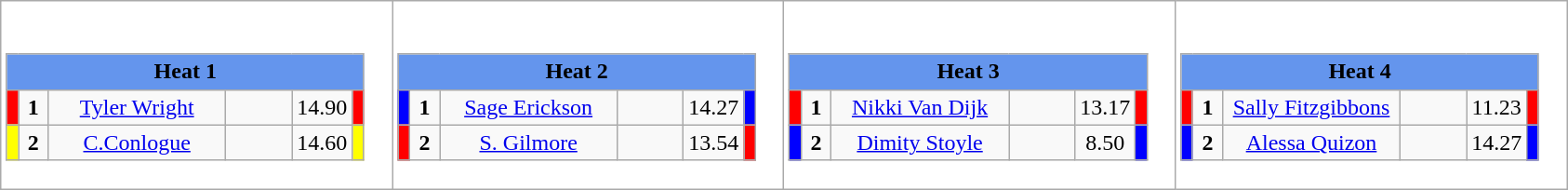<table class="wikitable" style="background:#fff;">
<tr>
<td><div><br><table class="wikitable">
<tr>
<td colspan="6"  style="text-align:center; background:#6495ed;"><strong>Heat 1</strong></td>
</tr>
<tr>
<td style="width:01px; background: #f00;"></td>
<td style="width:14px; text-align:center;"><strong>1</strong></td>
<td style="width:120px; text-align:center;"><a href='#'>Tyler Wright</a></td>
<td style="width:40px; text-align:center;"></td>
<td style="width:20px; text-align:center;">14.90</td>
<td style="width:01px; background: #f00;"></td>
</tr>
<tr>
<td style="width:01px; background: #ff0;"></td>
<td style="width:14px; text-align:center;"><strong>2</strong></td>
<td style="width:120px; text-align:center;"><a href='#'>C.Conlogue</a></td>
<td style="width:40px; text-align:center;"></td>
<td style="width:20px; text-align:center;">14.60</td>
<td style="width:01px; background: #ff0;"></td>
</tr>
</table>
</div></td>
<td><div><br><table class="wikitable">
<tr>
<td colspan="6"  style="text-align:center; background:#6495ed;"><strong>Heat 2</strong></td>
</tr>
<tr>
<td style="width:01px; background: #00f;"></td>
<td style="width:14px; text-align:center;"><strong>1</strong></td>
<td style="width:120px; text-align:center;"><a href='#'>Sage Erickson</a></td>
<td style="width:40px; text-align:center;"></td>
<td style="width:20px; text-align:center;">14.27</td>
<td style="width:01px; background: #00f;"></td>
</tr>
<tr>
<td style="width:01px; background: #f00;"></td>
<td style="width:14px; text-align:center;"><strong>2</strong></td>
<td style="width:120px; text-align:center;"><a href='#'>S. Gilmore</a></td>
<td style="width:40px; text-align:center;"></td>
<td style="width:20px; text-align:center;">13.54</td>
<td style="width:01px; background: #f00;"></td>
</tr>
</table>
</div></td>
<td><div><br><table class="wikitable">
<tr>
<td colspan="6"  style="text-align:center; background:#6495ed;"><strong>Heat 3</strong></td>
</tr>
<tr>
<td style="width:01px; background: #f00;"></td>
<td style="width:14px; text-align:center;"><strong>1</strong></td>
<td style="width:120px; text-align:center;"><a href='#'>Nikki Van Dijk</a></td>
<td style="width:40px; text-align:center;"></td>
<td style="width:20px; text-align:center;">13.17</td>
<td style="width:01px; background: #f00;"></td>
</tr>
<tr>
<td style="width:01px; background: #00f;"></td>
<td style="width:14px; text-align:center;"><strong>2</strong></td>
<td style="width:120px; text-align:center;"><a href='#'>Dimity Stoyle</a></td>
<td style="width:40px; text-align:center;"></td>
<td style="width:20px; text-align:center;">8.50</td>
<td style="width:01px; background: #00f;"></td>
</tr>
</table>
</div></td>
<td><div><br><table class="wikitable">
<tr>
<td colspan="6"  style="text-align:center; background:#6495ed;"><strong>Heat 4</strong></td>
</tr>
<tr>
<td style="width:01px; background: #f00;"></td>
<td style="width:14px; text-align:center;"><strong>1</strong></td>
<td style="width:120px; text-align:center;"><a href='#'>Sally Fitzgibbons</a></td>
<td style="width:40px; text-align:center;"></td>
<td style="width:20px; text-align:center;">11.23</td>
<td style="width:01px; background: #f00;"></td>
</tr>
<tr>
<td style="width:01px; background: #00f;"></td>
<td style="width:14px; text-align:center;"><strong>2</strong></td>
<td style="width:120px; text-align:center;"><a href='#'>Alessa Quizon</a></td>
<td style="width:40px; text-align:center;"></td>
<td style="width:20px; text-align:center;">14.27</td>
<td style="width:01px; background: #00f;"></td>
</tr>
</table>
</div></td>
</tr>
</table>
